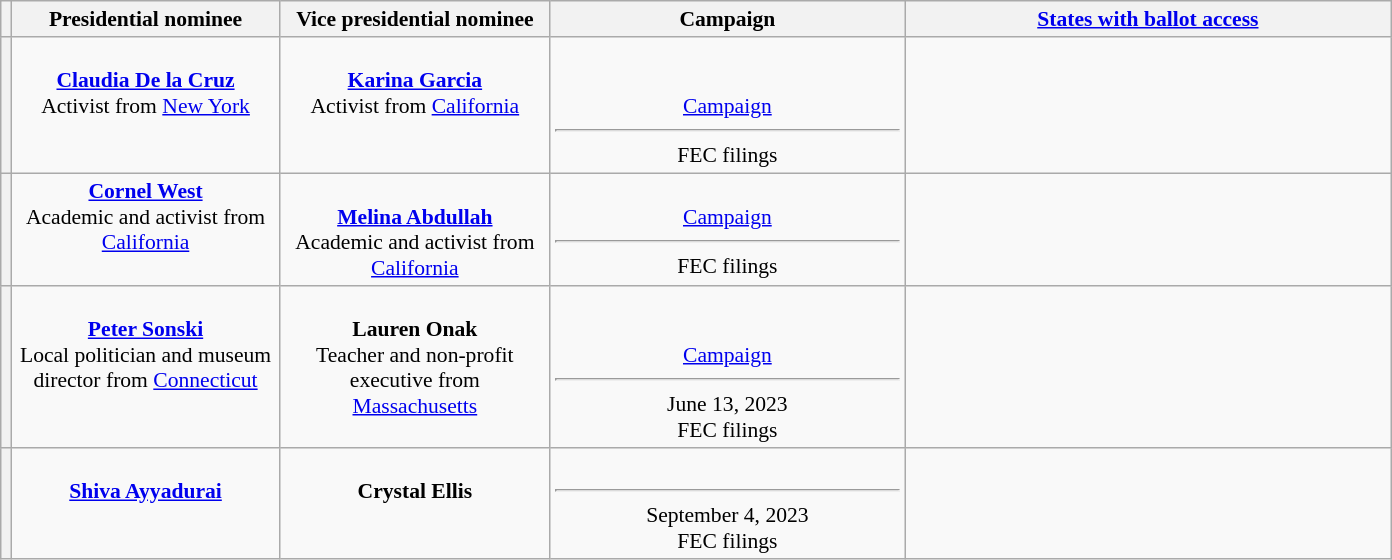<table class="wikitable sortable" style="text-align:center; font-size:90%">
<tr>
<th></th>
<th style="width:12em;">Presidential nominee</th>
<th style="width:12em;">Vice presidential nominee</th>
<th style="width:16em;">Campaign</th>
<th style="width:22em;"><a href='#'>States with ballot access</a></th>
</tr>
<tr>
<th></th>
<td style="vertical-align:top;"><br><strong><a href='#'>Claudia De la Cruz</a></strong><br>Activist from <a href='#'>New York</a></td>
<td style="vertical-align:top;"><br><strong><a href='#'>Karina Garcia</a></strong><br>Activist from <a href='#'>California</a></td>
<td><br><br><a href='#'>Campaign</a><hr>FEC filings<br></td>
<td></td>
</tr>
<tr>
<th></th>
<td style="vertical-align:top;"><strong><a href='#'>Cornel West</a></strong><br>Academic and activist from <a href='#'>California</a></td>
<td style="vertical-align:top;"><br><strong><a href='#'>Melina Abdullah</a></strong><br>Academic and activist from <a href='#'>California</a></td>
<td><br> <a href='#'>Campaign</a><hr>FEC filings<br></td>
<td></td>
</tr>
<tr>
<th></th>
<td style="vertical-align:top;"><br><strong><a href='#'>Peter Sonski</a></strong><br>Local politician and museum director from <a href='#'>Connecticut</a></td>
<td style="vertical-align:top;"><br><strong>Lauren Onak</strong><br>Teacher and non-profit executive from <a href='#'>Massachusetts</a></td>
<td><br><br> <a href='#'>Campaign</a><hr>June 13, 2023<br>FEC filings<br></td>
<td></td>
</tr>
<tr>
<th></th>
<td style="vertical-align:top;"><br><strong><a href='#'>Shiva Ayyadurai</a></strong><br> </td>
<td style="vertical-align:top;"><br><strong>Crystal Ellis</strong><br></td>
<td><br><hr>September 4, 2023<br>FEC filings</td>
<td></td>
</tr>
</table>
